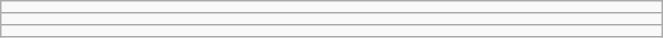<table class="wikitable" style=" text-align:center; font-size:110%;" width="35%">
<tr>
<td></td>
</tr>
<tr>
<td></td>
</tr>
<tr>
<td></td>
</tr>
</table>
